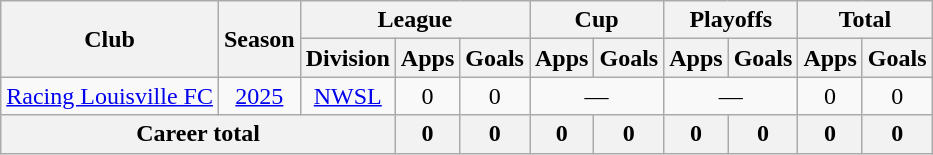<table class="wikitable" style="text-align: center;">
<tr>
<th rowspan="2">Club</th>
<th rowspan="2">Season</th>
<th colspan="3">League</th>
<th colspan="2">Cup</th>
<th colspan="2">Playoffs</th>
<th colspan="2">Total</th>
</tr>
<tr>
<th>Division</th>
<th>Apps</th>
<th>Goals</th>
<th>Apps</th>
<th>Goals</th>
<th>Apps</th>
<th>Goals</th>
<th>Apps</th>
<th>Goals</th>
</tr>
<tr>
<td><a href='#'>Racing Louisville FC</a></td>
<td><a href='#'>2025</a></td>
<td><a href='#'>NWSL</a></td>
<td>0</td>
<td>0</td>
<td colspan="2">—</td>
<td colspan="2">—</td>
<td>0</td>
<td>0</td>
</tr>
<tr>
<th colspan="3">Career total</th>
<th>0</th>
<th>0</th>
<th>0</th>
<th>0</th>
<th>0</th>
<th>0</th>
<th>0</th>
<th>0</th>
</tr>
</table>
